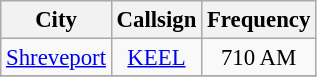<table class="wikitable" style="font-size: 95%; text-align: center;">
<tr>
<th>City</th>
<th>Callsign</th>
<th>Frequency</th>
</tr>
<tr>
<td><a href='#'>Shreveport</a></td>
<td><a href='#'>KEEL</a></td>
<td>710 AM</td>
</tr>
<tr>
</tr>
</table>
